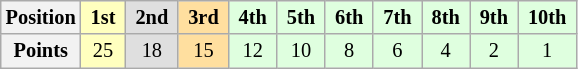<table class="wikitable" style="font-size:85%; text-align:center">
<tr>
<th>Position</th>
<td style="background:#ffffbf"> <strong>1st</strong> </td>
<td style="background:#dfdfdf"> <strong>2nd</strong> </td>
<td style="background:#ffdf9f"> <strong>3rd</strong> </td>
<td style="background:#dfffdf"> <strong>4th</strong> </td>
<td style="background:#dfffdf"> <strong>5th</strong> </td>
<td style="background:#dfffdf"> <strong>6th</strong> </td>
<td style="background:#dfffdf"> <strong>7th</strong> </td>
<td style="background:#dfffdf"> <strong>8th</strong> </td>
<td style="background:#dfffdf"> <strong>9th</strong> </td>
<td style="background:#dfffdf"> <strong>10th</strong> </td>
</tr>
<tr>
<th>Points</th>
<td style="background:#ffffbf">25</td>
<td style="background:#dfdfdf">18</td>
<td style="background:#ffdf9f">15</td>
<td style="background:#dfffdf">12</td>
<td style="background:#dfffdf">10</td>
<td style="background:#dfffdf">8</td>
<td style="background:#dfffdf">6</td>
<td style="background:#dfffdf">4</td>
<td style="background:#dfffdf">2</td>
<td style="background:#dfffdf">1</td>
</tr>
</table>
